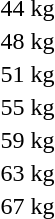<table>
<tr>
<td>44 kg</td>
<td></td>
<td></td>
<td></td>
</tr>
<tr>
<td rowspan=2>48 kg</td>
<td rowspan=2></td>
<td rowspan=2></td>
<td></td>
</tr>
<tr>
<td></td>
</tr>
<tr>
<td>51 kg</td>
<td></td>
<td></td>
<td></td>
</tr>
<tr>
<td>55 kg</td>
<td></td>
<td></td>
<td></td>
</tr>
<tr>
<td>59 kg</td>
<td></td>
<td></td>
<td></td>
</tr>
<tr>
<td>63 kg</td>
<td></td>
<td></td>
<td></td>
</tr>
<tr>
<td>67 kg</td>
<td></td>
<td></td>
<td></td>
</tr>
</table>
